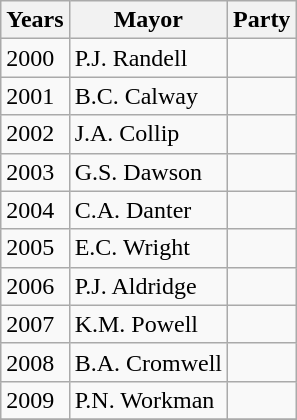<table class="wikitable mw-collapsible">
<tr>
<th>Years</th>
<th>Mayor</th>
<th colspan=2>Party</th>
</tr>
<tr>
<td>2000</td>
<td>P.J. Randell</td>
<td></td>
</tr>
<tr>
<td>2001</td>
<td>B.C. Calway</td>
<td></td>
</tr>
<tr>
<td>2002</td>
<td>J.A. Collip</td>
<td></td>
</tr>
<tr>
<td>2003</td>
<td>G.S. Dawson</td>
<td></td>
</tr>
<tr>
<td>2004</td>
<td>C.A. Danter</td>
<td></td>
</tr>
<tr>
<td>2005</td>
<td>E.C. Wright</td>
<td></td>
</tr>
<tr>
<td>2006</td>
<td>P.J. Aldridge</td>
<td></td>
</tr>
<tr>
<td>2007</td>
<td>K.M. Powell</td>
<td></td>
</tr>
<tr>
<td>2008</td>
<td>B.A. Cromwell</td>
<td></td>
</tr>
<tr>
<td>2009</td>
<td>P.N. Workman</td>
<td></td>
</tr>
<tr>
</tr>
</table>
